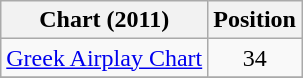<table class="wikitable sortable">
<tr>
<th>Chart (2011)</th>
<th>Position</th>
</tr>
<tr>
<td><a href='#'>Greek Airplay Chart</a></td>
<td align="center">34</td>
</tr>
<tr>
</tr>
</table>
